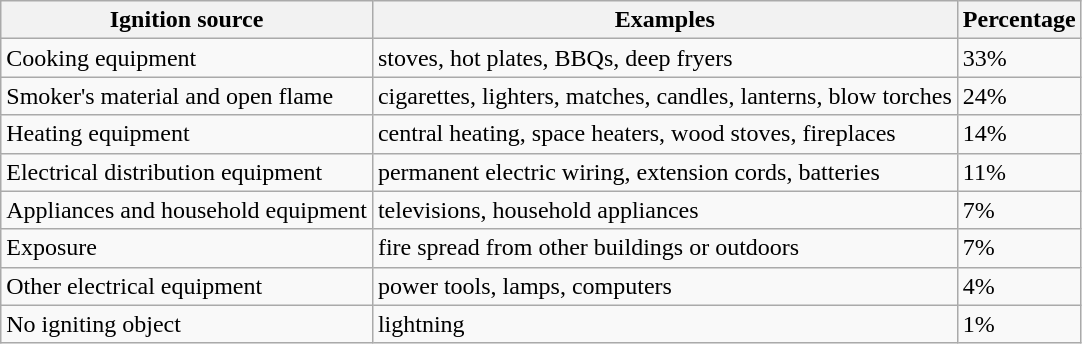<table class="wikitable sortable">
<tr>
<th>Ignition source</th>
<th>Examples</th>
<th>Percentage</th>
</tr>
<tr>
<td>Cooking equipment</td>
<td>stoves, hot plates, BBQs, deep fryers</td>
<td>33%</td>
</tr>
<tr>
<td>Smoker's material and open flame</td>
<td>cigarettes, lighters, matches, candles, lanterns, blow torches</td>
<td>24%</td>
</tr>
<tr>
<td>Heating equipment</td>
<td>central heating, space heaters, wood stoves, fireplaces</td>
<td>14%</td>
</tr>
<tr>
<td>Electrical distribution equipment</td>
<td>permanent electric wiring, extension cords, batteries</td>
<td>11%</td>
</tr>
<tr>
<td>Appliances and household equipment</td>
<td>televisions, household appliances</td>
<td>7%</td>
</tr>
<tr>
<td>Exposure</td>
<td>fire spread from other buildings or outdoors</td>
<td>7%</td>
</tr>
<tr>
<td>Other electrical equipment</td>
<td>power tools, lamps, computers</td>
<td>4%</td>
</tr>
<tr>
<td>No igniting object</td>
<td>lightning</td>
<td>1%</td>
</tr>
</table>
